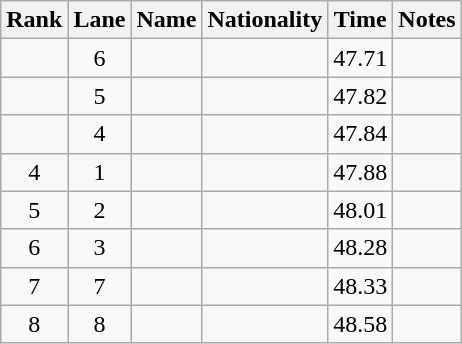<table class="wikitable sortable" style="text-align:center">
<tr>
<th>Rank</th>
<th>Lane</th>
<th>Name</th>
<th>Nationality</th>
<th>Time</th>
<th>Notes</th>
</tr>
<tr>
<td></td>
<td>6</td>
<td align=left></td>
<td align=left></td>
<td>47.71</td>
<td></td>
</tr>
<tr>
<td></td>
<td>5</td>
<td align=left></td>
<td align=left></td>
<td>47.82</td>
<td></td>
</tr>
<tr>
<td></td>
<td>4</td>
<td align=left></td>
<td align=left></td>
<td>47.84</td>
<td></td>
</tr>
<tr>
<td>4</td>
<td>1</td>
<td align=left></td>
<td align=left></td>
<td>47.88</td>
<td></td>
</tr>
<tr>
<td>5</td>
<td>2</td>
<td align=left></td>
<td align=left></td>
<td>48.01</td>
<td></td>
</tr>
<tr>
<td>6</td>
<td>3</td>
<td align=left></td>
<td align=left></td>
<td>48.28</td>
<td></td>
</tr>
<tr>
<td>7</td>
<td>7</td>
<td align=left></td>
<td align=left></td>
<td>48.33</td>
<td></td>
</tr>
<tr>
<td>8</td>
<td>8</td>
<td align=left></td>
<td align=left></td>
<td>48.58</td>
<td></td>
</tr>
</table>
